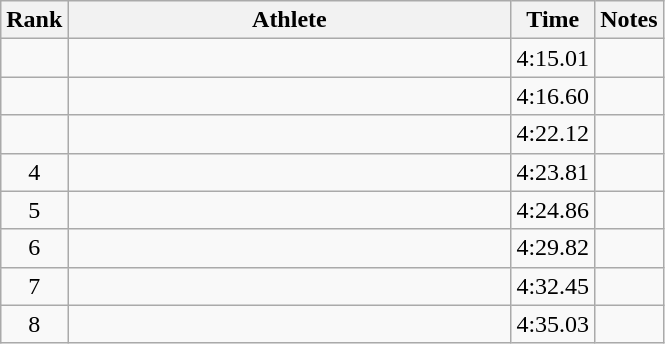<table class="wikitable" style="text-align:center">
<tr>
<th>Rank</th>
<th Style="width:18em">Athlete</th>
<th>Time</th>
<th>Notes</th>
</tr>
<tr>
<td></td>
<td style="text-align:left"></td>
<td>4:15.01</td>
<td></td>
</tr>
<tr>
<td></td>
<td style="text-align:left"></td>
<td>4:16.60</td>
<td></td>
</tr>
<tr>
<td></td>
<td style="text-align:left"></td>
<td>4:22.12</td>
<td></td>
</tr>
<tr>
<td>4</td>
<td style="text-align:left"></td>
<td>4:23.81</td>
<td></td>
</tr>
<tr>
<td>5</td>
<td style="text-align:left"></td>
<td>4:24.86</td>
<td></td>
</tr>
<tr>
<td>6</td>
<td style="text-align:left"></td>
<td>4:29.82</td>
<td></td>
</tr>
<tr>
<td>7</td>
<td style="text-align:left"></td>
<td>4:32.45</td>
<td></td>
</tr>
<tr>
<td>8</td>
<td style="text-align:left"></td>
<td>4:35.03</td>
<td></td>
</tr>
</table>
